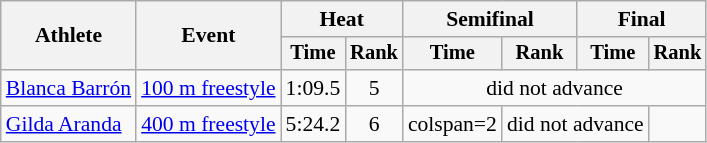<table class=wikitable style="font-size:90%">
<tr>
<th rowspan=2>Athlete</th>
<th rowspan=2>Event</th>
<th colspan=2>Heat</th>
<th colspan=2>Semifinal</th>
<th colspan=2>Final</th>
</tr>
<tr style="font-size:95%">
<th>Time</th>
<th>Rank</th>
<th>Time</th>
<th>Rank</th>
<th>Time</th>
<th>Rank</th>
</tr>
<tr align=center>
<td align=left><a href='#'>Blanca Barrón</a></td>
<td align=left><a href='#'>100 m freestyle</a></td>
<td>1:09.5</td>
<td>5</td>
<td colspan=4>did not advance</td>
</tr>
<tr align=center>
<td align=left><a href='#'>Gilda Aranda</a></td>
<td align=left><a href='#'>400 m freestyle</a></td>
<td>5:24.2</td>
<td>6</td>
<td>colspan=2 </td>
<td colspan=2>did not advance</td>
</tr>
</table>
